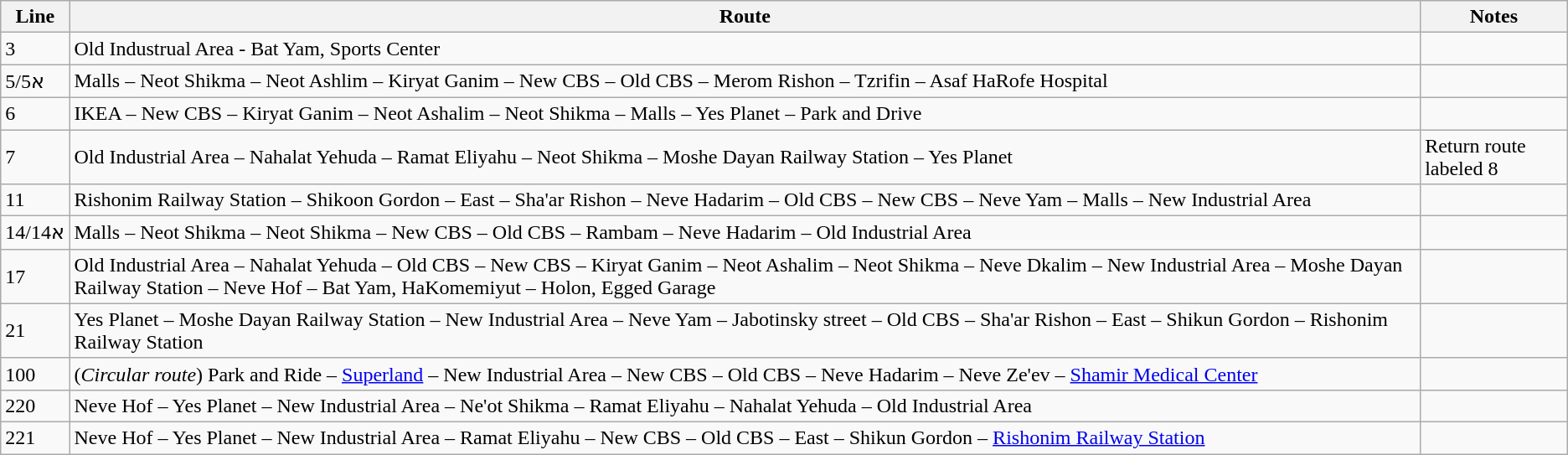<table class="wikitable">
<tr>
<th>Line</th>
<th>Route</th>
<th>Notes</th>
</tr>
<tr>
<td>3</td>
<td>Old Industrual Area - Bat Yam, Sports Center</td>
<td></td>
</tr>
<tr>
<td>5/5א</td>
<td>Malls – Neot Shikma – Neot Ashlim – Kiryat Ganim – New CBS – Old CBS – Merom Rishon – Tzrifin – Asaf HaRofe Hospital</td>
<td></td>
</tr>
<tr>
<td>6</td>
<td>IKEA – New CBS – Kiryat Ganim – Neot Ashalim – Neot Shikma – Malls – Yes Planet – Park and Drive</td>
<td></td>
</tr>
<tr>
<td>7</td>
<td>Old Industrial Area – Nahalat Yehuda – Ramat Eliyahu – Neot Shikma – Moshe Dayan Railway Station – Yes Planet</td>
<td>Return route labeled 8</td>
</tr>
<tr>
<td>11</td>
<td>Rishonim Railway Station – Shikoon Gordon – East – Sha'ar Rishon – Neve Hadarim – Old CBS – New CBS – Neve Yam – Malls – New Industrial Area</td>
<td></td>
</tr>
<tr>
<td>14/14א</td>
<td>Malls – Neot Shikma – Neot Shikma – New CBS – Old CBS – Rambam – Neve Hadarim – Old Industrial Area</td>
<td></td>
</tr>
<tr>
<td>17</td>
<td>Old Industrial Area – Nahalat Yehuda – Old CBS – New CBS – Kiryat Ganim – Neot Ashalim – Neot Shikma – Neve Dkalim – New Industrial Area – Moshe Dayan Railway Station – Neve Hof – Bat Yam, HaKomemiyut – Holon, Egged Garage</td>
<td></td>
</tr>
<tr>
<td>21</td>
<td>Yes Planet – Moshe Dayan Railway Station – New Industrial Area – Neve Yam – Jabotinsky street – Old CBS – Sha'ar Rishon – East – Shikun Gordon – Rishonim Railway Station</td>
<td></td>
</tr>
<tr>
<td>100</td>
<td>(<em>Circular route</em>) Park and Ride – <a href='#'>Superland</a> – New Industrial Area – New CBS – Old CBS – Neve Hadarim – Neve Ze'ev – <a href='#'>Shamir Medical Center</a></td>
<td></td>
</tr>
<tr>
<td>220</td>
<td>Neve Hof – Yes Planet – New Industrial Area – Ne'ot Shikma – Ramat Eliyahu – Nahalat Yehuda – Old Industrial Area</td>
<td></td>
</tr>
<tr>
<td>221</td>
<td>Neve Hof – Yes Planet – New Industrial Area – Ramat Eliyahu – New CBS – Old CBS – East – Shikun Gordon – <a href='#'>Rishonim Railway Station</a></td>
<td></td>
</tr>
</table>
